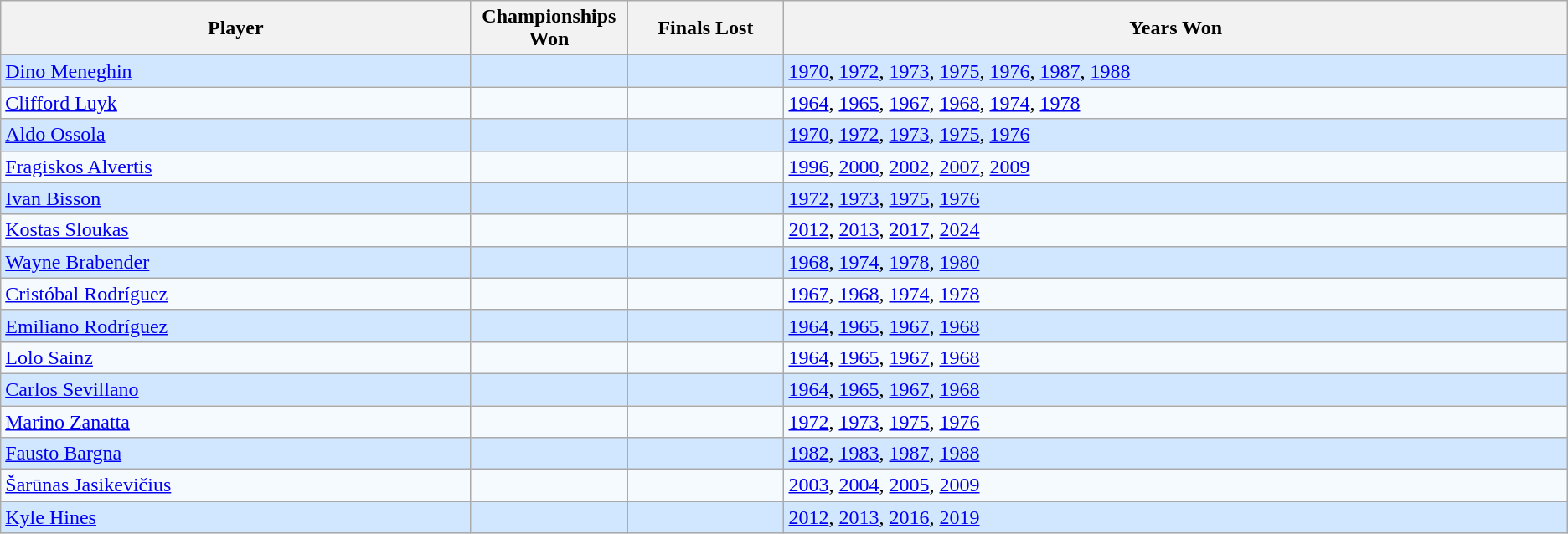<table class="wikitable">
<tr>
<th width=30%>Player</th>
<th width=10%>Championships Won</th>
<th width=10%>Finals Lost</th>
<th width=60%>Years Won</th>
</tr>
<tr bgcolor=#D0E7FF>
<td> <a href='#'>Dino Meneghin</a></td>
<td></td>
<td></td>
<td><a href='#'>1970</a>, <a href='#'>1972</a>, <a href='#'>1973</a>, <a href='#'>1975</a>, <a href='#'>1976</a>, <a href='#'>1987</a>, <a href='#'>1988</a></td>
</tr>
<tr bgcolor=#F5FAFF>
<td>  <a href='#'>Clifford Luyk</a></td>
<td></td>
<td></td>
<td><a href='#'>1964</a>, <a href='#'>1965</a>, <a href='#'>1967</a>, <a href='#'>1968</a>, <a href='#'>1974</a>, <a href='#'>1978</a></td>
</tr>
<tr bgcolor=#D0E7FF>
<td> <a href='#'>Aldo Ossola</a></td>
<td></td>
<td></td>
<td><a href='#'>1970</a>, <a href='#'>1972</a>, <a href='#'>1973</a>, <a href='#'>1975</a>, <a href='#'>1976</a></td>
</tr>
<tr bgcolor=#F5FAFF>
<td> <a href='#'>Fragiskos Alvertis</a></td>
<td></td>
<td></td>
<td><a href='#'>1996</a>, <a href='#'>2000</a>, <a href='#'>2002</a>, <a href='#'>2007</a>, <a href='#'>2009</a></td>
</tr>
<tr bgcolor=#D0E7FF>
<td> <a href='#'>Ivan Bisson</a></td>
<td></td>
<td></td>
<td><a href='#'>1972</a>, <a href='#'>1973</a>, <a href='#'>1975</a>, <a href='#'>1976</a></td>
</tr>
<tr bgcolor=#F5FAFF>
<td> <a href='#'>Kostas Sloukas</a></td>
<td></td>
<td></td>
<td><a href='#'>2012</a>, <a href='#'>2013</a>, <a href='#'>2017</a>, <a href='#'>2024</a></td>
</tr>
<tr bgcolor=#D0E7FF>
<td>  <a href='#'>Wayne Brabender</a></td>
<td></td>
<td></td>
<td><a href='#'>1968</a>, <a href='#'>1974</a>, <a href='#'>1978</a>, <a href='#'>1980</a></td>
</tr>
<tr bgcolor=#F5FAFF>
<td> <a href='#'>Cristóbal Rodríguez</a></td>
<td></td>
<td></td>
<td><a href='#'>1967</a>, <a href='#'>1968</a>, <a href='#'>1974</a>, <a href='#'>1978</a></td>
</tr>
<tr bgcolor=#D0E7FF>
<td> <a href='#'>Emiliano Rodríguez</a></td>
<td></td>
<td></td>
<td><a href='#'>1964</a>, <a href='#'>1965</a>, <a href='#'>1967</a>, <a href='#'>1968</a></td>
</tr>
<tr bgcolor=#F5FAFF>
<td> <a href='#'>Lolo Sainz</a></td>
<td></td>
<td></td>
<td><a href='#'>1964</a>, <a href='#'>1965</a>, <a href='#'>1967</a>, <a href='#'>1968</a></td>
</tr>
<tr bgcolor=#D0E7FF>
<td> <a href='#'>Carlos Sevillano</a></td>
<td></td>
<td></td>
<td><a href='#'>1964</a>, <a href='#'>1965</a>, <a href='#'>1967</a>, <a href='#'>1968</a></td>
</tr>
<tr bgcolor=#F5FAFF>
<td> <a href='#'>Marino Zanatta</a></td>
<td></td>
<td></td>
<td><a href='#'>1972</a>, <a href='#'>1973</a>, <a href='#'>1975</a>, <a href='#'>1976</a></td>
</tr>
<tr bgcolor=#D0E7FF>
<td> <a href='#'>Fausto Bargna</a></td>
<td></td>
<td></td>
<td><a href='#'>1982</a>, <a href='#'>1983</a>, <a href='#'>1987</a>, <a href='#'>1988</a></td>
</tr>
<tr bgcolor=#F5FAFF>
<td> <a href='#'>Šarūnas Jasikevičius</a></td>
<td></td>
<td></td>
<td><a href='#'>2003</a>, <a href='#'>2004</a>, <a href='#'>2005</a>, <a href='#'>2009</a></td>
</tr>
<tr bgcolor=#D0E7FF>
<td> <a href='#'>Kyle Hines</a></td>
<td></td>
<td></td>
<td><a href='#'>2012</a>, <a href='#'>2013</a>, <a href='#'>2016</a>, <a href='#'>2019</a></td>
</tr>
</table>
